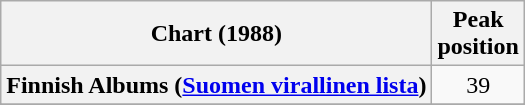<table class="wikitable sortable plainrowheaders">
<tr>
<th>Chart (1988)</th>
<th>Peak<br>position</th>
</tr>
<tr>
<th scope="row">Finnish Albums (<a href='#'>Suomen virallinen lista</a>)</th>
<td align="center">39</td>
</tr>
<tr>
</tr>
<tr>
</tr>
</table>
